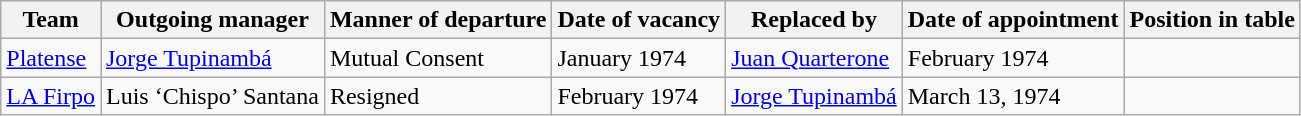<table class="wikitable">
<tr>
<th>Team</th>
<th>Outgoing manager</th>
<th>Manner of departure</th>
<th>Date of vacancy</th>
<th>Replaced by</th>
<th>Date of appointment</th>
<th>Position in table</th>
</tr>
<tr>
<td><a href='#'>Platense</a></td>
<td> <a href='#'>Jorge Tupinambá</a></td>
<td>Mutual Consent</td>
<td>January 1974</td>
<td> <a href='#'>Juan Quarterone</a></td>
<td>February 1974</td>
<td></td>
</tr>
<tr>
<td><a href='#'>LA Firpo</a></td>
<td> Luis ‘Chispo’ Santana</td>
<td>Resigned</td>
<td>February 1974</td>
<td> <a href='#'>Jorge Tupinambá</a></td>
<td>March 13, 1974</td>
<td></td>
</tr>
</table>
